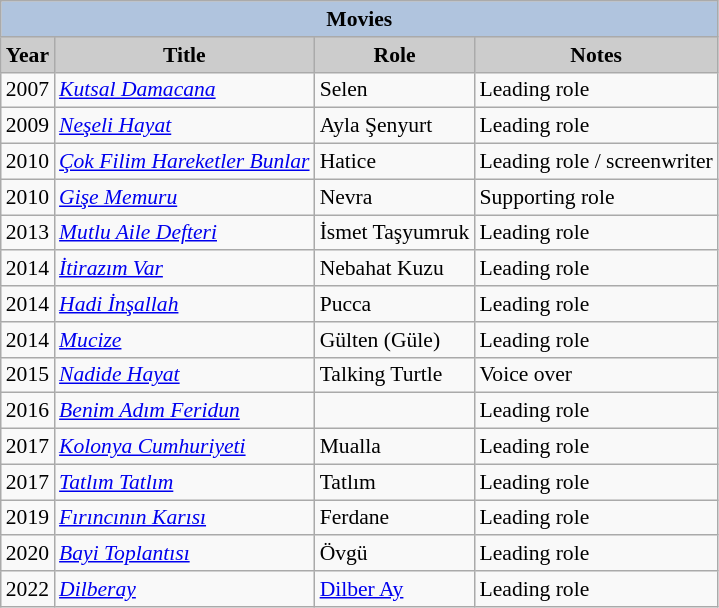<table class="wikitable" style="font-size:90%">
<tr>
<th colspan="4" style="background:LightSteelBlue">Movies</th>
</tr>
<tr>
<th style="background:#CCCCCC">Year</th>
<th style="background:#CCCCCC">Title</th>
<th style="background:#CCCCCC">Role</th>
<th style="background:#CCCCCC">Notes</th>
</tr>
<tr>
<td>2007</td>
<td><em><a href='#'>Kutsal Damacana</a></em></td>
<td>Selen</td>
<td>Leading role</td>
</tr>
<tr>
<td>2009</td>
<td><em><a href='#'>Neşeli Hayat</a></em></td>
<td>Ayla Şenyurt</td>
<td>Leading role</td>
</tr>
<tr>
<td>2010</td>
<td><em><a href='#'>Çok Filim Hareketler Bunlar</a></em></td>
<td>Hatice</td>
<td>Leading role / screenwriter</td>
</tr>
<tr>
<td>2010</td>
<td><em><a href='#'>Gişe Memuru</a></em></td>
<td>Nevra</td>
<td>Supporting role</td>
</tr>
<tr>
<td>2013</td>
<td><em><a href='#'>Mutlu Aile Defteri</a></em></td>
<td>İsmet Taşyumruk</td>
<td>Leading role</td>
</tr>
<tr>
<td>2014</td>
<td><em><a href='#'>İtirazım Var</a></em></td>
<td>Nebahat Kuzu</td>
<td>Leading role</td>
</tr>
<tr>
<td>2014</td>
<td><em><a href='#'>Hadi İnşallah</a></em></td>
<td>Pucca</td>
<td>Leading role</td>
</tr>
<tr>
<td>2014</td>
<td><em><a href='#'>Mucize</a></em></td>
<td>Gülten (Güle)</td>
<td>Leading role</td>
</tr>
<tr>
<td>2015</td>
<td><em><a href='#'>Nadide Hayat</a></em></td>
<td>Talking Turtle</td>
<td>Voice over</td>
</tr>
<tr>
<td>2016</td>
<td><em><a href='#'>Benim Adım Feridun</a></em></td>
<td></td>
<td>Leading role</td>
</tr>
<tr>
<td>2017</td>
<td><em><a href='#'>Kolonya Cumhuriyeti</a></em></td>
<td>Mualla</td>
<td>Leading role</td>
</tr>
<tr>
<td>2017</td>
<td><em><a href='#'>Tatlım Tatlım</a></em></td>
<td>Tatlım</td>
<td>Leading role</td>
</tr>
<tr>
<td>2019</td>
<td><em><a href='#'>Fırıncının Karısı</a></em></td>
<td>Ferdane</td>
<td>Leading role</td>
</tr>
<tr>
<td>2020</td>
<td><em><a href='#'>Bayi Toplantısı</a></em></td>
<td>Övgü</td>
<td>Leading role</td>
</tr>
<tr>
<td>2022</td>
<td><a href='#'><em>Dilberay</em></a></td>
<td><a href='#'>Dilber Ay</a></td>
<td>Leading role</td>
</tr>
</table>
